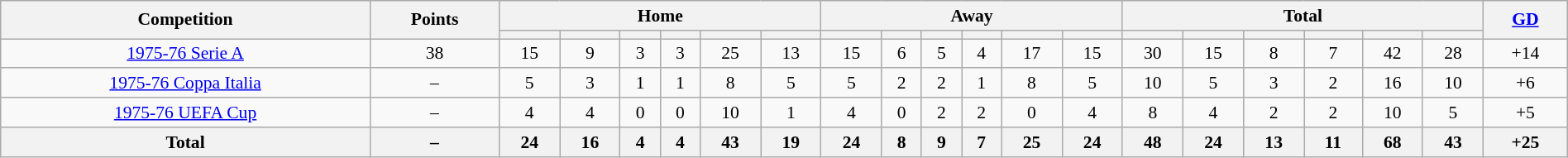<table class="wikitable" style="font-size:90%;width:100%;margin:auto;clear:both;text-align:center;">
<tr>
<th rowspan="2">Competition</th>
<th rowspan="2">Points</th>
<th colspan="6">Home</th>
<th colspan="6">Away</th>
<th colspan="6">Total</th>
<th rowspan="2"><a href='#'>GD</a></th>
</tr>
<tr>
<th></th>
<th></th>
<th></th>
<th></th>
<th></th>
<th></th>
<th></th>
<th></th>
<th></th>
<th></th>
<th></th>
<th></th>
<th></th>
<th></th>
<th></th>
<th></th>
<th></th>
<th></th>
</tr>
<tr>
<td><a href='#'>1975-76 Serie A</a></td>
<td>38</td>
<td>15</td>
<td>9</td>
<td>3</td>
<td>3</td>
<td>25</td>
<td>13</td>
<td>15</td>
<td>6</td>
<td>5</td>
<td>4</td>
<td>17</td>
<td>15</td>
<td>30</td>
<td>15</td>
<td>8</td>
<td>7</td>
<td>42</td>
<td>28</td>
<td>+14</td>
</tr>
<tr>
<td><a href='#'>1975-76 Coppa Italia</a></td>
<td>–</td>
<td>5</td>
<td>3</td>
<td>1</td>
<td>1</td>
<td>8</td>
<td>5</td>
<td>5</td>
<td>2</td>
<td>2</td>
<td>1</td>
<td>8</td>
<td>5</td>
<td>10</td>
<td>5</td>
<td>3</td>
<td>2</td>
<td>16</td>
<td>10</td>
<td>+6</td>
</tr>
<tr>
<td><a href='#'>1975-76 UEFA Cup</a></td>
<td>–</td>
<td>4</td>
<td>4</td>
<td>0</td>
<td>0</td>
<td>10</td>
<td>1</td>
<td>4</td>
<td>0</td>
<td>2</td>
<td>2</td>
<td>0</td>
<td>4</td>
<td>8</td>
<td>4</td>
<td>2</td>
<td>2</td>
<td>10</td>
<td>5</td>
<td>+5</td>
</tr>
<tr>
<th>Total</th>
<th>–</th>
<th>24</th>
<th>16</th>
<th>4</th>
<th>4</th>
<th>43</th>
<th>19</th>
<th>24</th>
<th>8</th>
<th>9</th>
<th>7</th>
<th>25</th>
<th>24</th>
<th>48</th>
<th>24</th>
<th>13</th>
<th>11</th>
<th>68</th>
<th>43</th>
<th>+25</th>
</tr>
</table>
